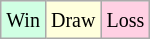<table class="wikitable">
<tr>
<td style="background-color: #d0ffe3;"><small>Win</small></td>
<td style="background-color: #ffffdd;"><small>Draw</small></td>
<td style="background-color: #ffd0e3;"><small>Loss</small></td>
</tr>
</table>
